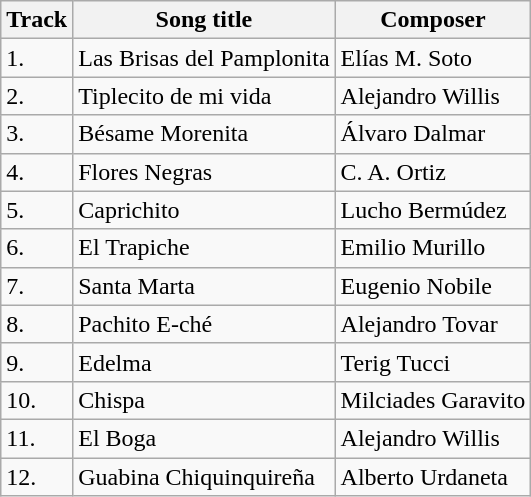<table class="wikitable">
<tr>
<th>Track</th>
<th>Song title</th>
<th>Composer</th>
</tr>
<tr>
<td>1.</td>
<td>Las Brisas del Pamplonita</td>
<td>Elías M. Soto</td>
</tr>
<tr>
<td>2.</td>
<td>Tiplecito de mi vida</td>
<td>Alejandro Willis</td>
</tr>
<tr>
<td>3.</td>
<td>Bésame Morenita</td>
<td>Álvaro Dalmar</td>
</tr>
<tr>
<td>4.</td>
<td>Flores Negras</td>
<td>C. A. Ortiz</td>
</tr>
<tr>
<td>5.</td>
<td>Caprichito</td>
<td>Lucho Bermúdez</td>
</tr>
<tr>
<td>6.</td>
<td>El Trapiche</td>
<td>Emilio Murillo</td>
</tr>
<tr>
<td>7.</td>
<td>Santa Marta</td>
<td>Eugenio Nobile</td>
</tr>
<tr>
<td>8.</td>
<td>Pachito E-ché</td>
<td>Alejandro Tovar</td>
</tr>
<tr>
<td>9.</td>
<td>Edelma</td>
<td>Terig Tucci</td>
</tr>
<tr>
<td>10.</td>
<td>Chispa</td>
<td>Milciades Garavito</td>
</tr>
<tr>
<td>11.</td>
<td>El Boga</td>
<td>Alejandro Willis</td>
</tr>
<tr>
<td>12.</td>
<td>Guabina Chiquinquireña</td>
<td>Alberto Urdaneta</td>
</tr>
</table>
